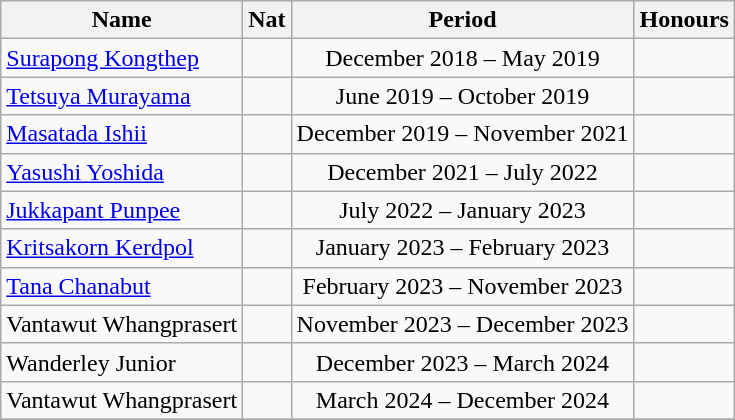<table class="wikitable">
<tr>
<th>Name</th>
<th>Nat</th>
<th>Period</th>
<th>Honours</th>
</tr>
<tr>
<td><a href='#'>Surapong Kongthep</a></td>
<td align="center"></td>
<td align="center">December 2018 – May 2019</td>
<td></td>
</tr>
<tr>
<td><a href='#'>Tetsuya Murayama</a></td>
<td align="center"></td>
<td align="center">June 2019 – October 2019</td>
<td></td>
</tr>
<tr>
<td><a href='#'>Masatada Ishii</a></td>
<td align="center"></td>
<td align="center">December 2019 – November 2021</td>
<td></td>
</tr>
<tr>
<td><a href='#'>Yasushi Yoshida</a></td>
<td align="center"></td>
<td align="center">December 2021 – July 2022</td>
<td></td>
</tr>
<tr>
<td><a href='#'>Jukkapant Punpee</a></td>
<td align="center"></td>
<td align="center">July 2022 – January 2023</td>
<td></td>
</tr>
<tr>
<td><a href='#'>Kritsakorn Kerdpol</a></td>
<td align="center"></td>
<td align="center">January 2023 – February 2023</td>
<td></td>
</tr>
<tr>
<td><a href='#'>Tana Chanabut</a></td>
<td align="center"></td>
<td align="center">February 2023 – November 2023</td>
<td></td>
</tr>
<tr>
<td>Vantawut Whangprasert</td>
<td align="center"></td>
<td align="center">November 2023 – December 2023</td>
<td></td>
</tr>
<tr>
<td>Wanderley Junior</td>
<td align="center"></td>
<td align="center">December 2023 – March 2024</td>
<td></td>
</tr>
<tr>
<td>Vantawut Whangprasert</td>
<td align="center"></td>
<td align="center">March 2024 – December 2024</td>
<td></td>
</tr>
<tr>
</tr>
</table>
